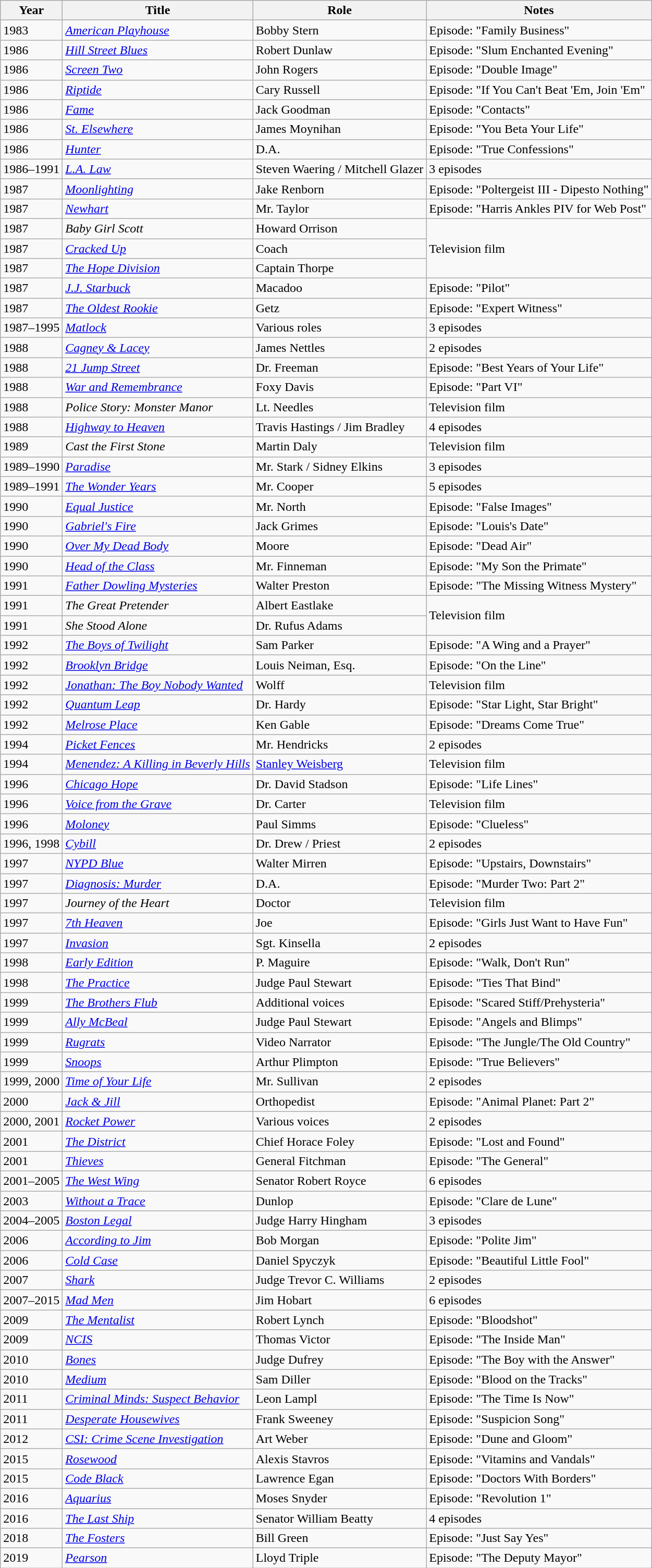<table class="wikitable sortable">
<tr>
<th>Year</th>
<th>Title</th>
<th>Role</th>
<th>Notes</th>
</tr>
<tr>
<td>1983</td>
<td><em><a href='#'>American Playhouse</a></em></td>
<td>Bobby Stern</td>
<td>Episode: "Family Business"</td>
</tr>
<tr>
<td>1986</td>
<td><em><a href='#'>Hill Street Blues</a></em></td>
<td>Robert Dunlaw</td>
<td>Episode: "Slum Enchanted Evening"</td>
</tr>
<tr>
<td>1986</td>
<td><em><a href='#'>Screen Two</a></em></td>
<td>John Rogers</td>
<td>Episode: "Double Image"</td>
</tr>
<tr>
<td>1986</td>
<td><a href='#'><em>Riptide</em></a></td>
<td>Cary Russell</td>
<td>Episode: "If You Can't Beat 'Em, Join 'Em"</td>
</tr>
<tr>
<td>1986</td>
<td><a href='#'><em>Fame</em></a></td>
<td>Jack Goodman</td>
<td>Episode: "Contacts"</td>
</tr>
<tr>
<td>1986</td>
<td><em><a href='#'>St. Elsewhere</a></em></td>
<td>James Moynihan</td>
<td>Episode: "You Beta Your Life"</td>
</tr>
<tr>
<td>1986</td>
<td><a href='#'><em>Hunter</em></a></td>
<td>D.A.</td>
<td>Episode: "True Confessions"</td>
</tr>
<tr>
<td>1986–1991</td>
<td><em><a href='#'>L.A. Law</a></em></td>
<td>Steven Waering / Mitchell Glazer</td>
<td>3 episodes</td>
</tr>
<tr>
<td>1987</td>
<td><a href='#'><em>Moonlighting</em></a></td>
<td>Jake Renborn</td>
<td>Episode: "Poltergeist III - Dipesto Nothing"</td>
</tr>
<tr>
<td>1987</td>
<td><em><a href='#'>Newhart</a></em></td>
<td>Mr. Taylor</td>
<td>Episode: "Harris Ankles PIV for Web Post"</td>
</tr>
<tr>
<td>1987</td>
<td><em>Baby Girl Scott</em></td>
<td>Howard Orrison</td>
<td rowspan="3">Television film</td>
</tr>
<tr>
<td>1987</td>
<td><em><a href='#'>Cracked Up</a></em></td>
<td>Coach</td>
</tr>
<tr>
<td>1987</td>
<td><a href='#'><em>The Hope Division</em></a></td>
<td>Captain Thorpe</td>
</tr>
<tr>
<td>1987</td>
<td><em><a href='#'>J.J. Starbuck</a></em></td>
<td>Macadoo</td>
<td>Episode: "Pilot"</td>
</tr>
<tr>
<td>1987</td>
<td><em><a href='#'>The Oldest Rookie</a></em></td>
<td>Getz</td>
<td>Episode: "Expert Witness"</td>
</tr>
<tr>
<td>1987–1995</td>
<td><a href='#'><em>Matlock</em></a></td>
<td>Various roles</td>
<td>3 episodes</td>
</tr>
<tr>
<td>1988</td>
<td><em><a href='#'>Cagney & Lacey</a></em></td>
<td>James Nettles</td>
<td>2 episodes</td>
</tr>
<tr>
<td>1988</td>
<td><em><a href='#'>21 Jump Street</a></em></td>
<td>Dr. Freeman</td>
<td>Episode: "Best Years of Your Life"</td>
</tr>
<tr>
<td>1988</td>
<td><a href='#'><em>War and Remembrance</em></a></td>
<td>Foxy Davis</td>
<td>Episode: "Part VI"</td>
</tr>
<tr>
<td>1988</td>
<td><em>Police Story: Monster Manor</em></td>
<td>Lt. Needles</td>
<td>Television film</td>
</tr>
<tr>
<td>1988</td>
<td><em><a href='#'>Highway to Heaven</a></em></td>
<td>Travis Hastings / Jim Bradley</td>
<td>4 episodes</td>
</tr>
<tr>
<td>1989</td>
<td><em>Cast the First Stone</em></td>
<td>Martin Daly</td>
<td>Television film</td>
</tr>
<tr>
<td>1989–1990</td>
<td><a href='#'><em>Paradise</em></a></td>
<td>Mr. Stark / Sidney Elkins</td>
<td>3 episodes</td>
</tr>
<tr>
<td>1989–1991</td>
<td><em><a href='#'>The Wonder Years</a></em></td>
<td>Mr. Cooper</td>
<td>5 episodes</td>
</tr>
<tr>
<td>1990</td>
<td><a href='#'><em>Equal Justice</em></a></td>
<td>Mr. North</td>
<td>Episode: "False Images"</td>
</tr>
<tr>
<td>1990</td>
<td><em><a href='#'>Gabriel's Fire</a></em></td>
<td>Jack Grimes</td>
<td>Episode: "Louis's Date"</td>
</tr>
<tr>
<td>1990</td>
<td><a href='#'><em>Over My Dead Body</em></a></td>
<td>Moore</td>
<td>Episode: "Dead Air"</td>
</tr>
<tr>
<td>1990</td>
<td><em><a href='#'>Head of the Class</a></em></td>
<td>Mr. Finneman</td>
<td>Episode: "My Son the Primate"</td>
</tr>
<tr>
<td>1991</td>
<td><em><a href='#'>Father Dowling Mysteries</a></em></td>
<td>Walter Preston</td>
<td>Episode: "The Missing Witness Mystery"</td>
</tr>
<tr>
<td>1991</td>
<td><em>The Great Pretender</em></td>
<td>Albert Eastlake</td>
<td rowspan="2">Television film</td>
</tr>
<tr>
<td>1991</td>
<td><em>She Stood Alone</em></td>
<td>Dr. Rufus Adams</td>
</tr>
<tr>
<td>1992</td>
<td><em><a href='#'>The Boys of Twilight</a></em></td>
<td>Sam Parker</td>
<td>Episode: "A Wing and a Prayer"</td>
</tr>
<tr>
<td>1992</td>
<td><a href='#'><em>Brooklyn Bridge</em></a></td>
<td>Louis Neiman, Esq.</td>
<td>Episode: "On the Line"</td>
</tr>
<tr>
<td>1992</td>
<td><em><a href='#'>Jonathan: The Boy Nobody Wanted</a></em></td>
<td>Wolff</td>
<td>Television film</td>
</tr>
<tr>
<td>1992</td>
<td><em><a href='#'>Quantum Leap</a></em></td>
<td>Dr. Hardy</td>
<td>Episode: "Star Light, Star Bright"</td>
</tr>
<tr>
<td>1992</td>
<td><em><a href='#'>Melrose Place</a></em></td>
<td>Ken Gable</td>
<td>Episode: "Dreams Come True"</td>
</tr>
<tr>
<td>1994</td>
<td><em><a href='#'>Picket Fences</a></em></td>
<td>Mr. Hendricks</td>
<td>2 episodes</td>
</tr>
<tr>
<td>1994</td>
<td><em><a href='#'>Menendez: A Killing in Beverly Hills</a></em></td>
<td><a href='#'>Stanley Weisberg</a></td>
<td>Television film</td>
</tr>
<tr>
<td>1996</td>
<td><em><a href='#'>Chicago Hope</a></em></td>
<td>Dr. David Stadson</td>
<td>Episode: "Life Lines"</td>
</tr>
<tr>
<td>1996</td>
<td><em><a href='#'>Voice from the Grave</a></em></td>
<td>Dr. Carter</td>
<td>Television film</td>
</tr>
<tr>
<td>1996</td>
<td><a href='#'><em>Moloney</em></a></td>
<td>Paul Simms</td>
<td>Episode: "Clueless"</td>
</tr>
<tr>
<td>1996, 1998</td>
<td><em><a href='#'>Cybill</a></em></td>
<td>Dr. Drew / Priest</td>
<td>2 episodes</td>
</tr>
<tr>
<td>1997</td>
<td><em><a href='#'>NYPD Blue</a></em></td>
<td>Walter Mirren</td>
<td>Episode: "Upstairs, Downstairs"</td>
</tr>
<tr>
<td>1997</td>
<td><em><a href='#'>Diagnosis: Murder</a></em></td>
<td>D.A.</td>
<td>Episode: "Murder Two: Part 2"</td>
</tr>
<tr>
<td>1997</td>
<td><em>Journey of the Heart</em></td>
<td>Doctor</td>
<td>Television film</td>
</tr>
<tr>
<td>1997</td>
<td><a href='#'><em>7th Heaven</em></a></td>
<td>Joe</td>
<td>Episode: "Girls Just Want to Have Fun"</td>
</tr>
<tr>
<td>1997</td>
<td><a href='#'><em>Invasion</em></a></td>
<td>Sgt. Kinsella</td>
<td>2 episodes</td>
</tr>
<tr>
<td>1998</td>
<td><em><a href='#'>Early Edition</a></em></td>
<td>P. Maguire</td>
<td>Episode: "Walk, Don't Run"</td>
</tr>
<tr>
<td>1998</td>
<td><em><a href='#'>The Practice</a></em></td>
<td>Judge Paul Stewart</td>
<td>Episode: "Ties That Bind"</td>
</tr>
<tr>
<td>1999</td>
<td><em><a href='#'>The Brothers Flub</a></em></td>
<td>Additional voices</td>
<td>Episode: "Scared Stiff/Prehysteria"</td>
</tr>
<tr>
<td>1999</td>
<td><em><a href='#'>Ally McBeal</a></em></td>
<td>Judge Paul Stewart</td>
<td>Episode: "Angels and Blimps"</td>
</tr>
<tr>
<td>1999</td>
<td><em><a href='#'>Rugrats</a></em></td>
<td>Video Narrator</td>
<td>Episode: "The Jungle/The Old Country"</td>
</tr>
<tr>
<td>1999</td>
<td><a href='#'><em>Snoops</em></a></td>
<td>Arthur Plimpton</td>
<td>Episode: "True Believers"</td>
</tr>
<tr>
<td>1999, 2000</td>
<td><a href='#'><em>Time of Your Life</em></a></td>
<td>Mr. Sullivan</td>
<td>2 episodes</td>
</tr>
<tr>
<td>2000</td>
<td><a href='#'><em>Jack & Jill</em></a></td>
<td>Orthopedist</td>
<td>Episode: "Animal Planet: Part 2"</td>
</tr>
<tr>
<td>2000, 2001</td>
<td><em><a href='#'>Rocket Power</a></em></td>
<td>Various voices</td>
<td>2 episodes</td>
</tr>
<tr>
<td>2001</td>
<td><em><a href='#'>The District</a></em></td>
<td>Chief Horace Foley</td>
<td>Episode: "Lost and Found"</td>
</tr>
<tr>
<td>2001</td>
<td><a href='#'><em>Thieves</em></a></td>
<td>General Fitchman</td>
<td>Episode: "The General"</td>
</tr>
<tr>
<td>2001–2005</td>
<td><em><a href='#'>The West Wing</a></em></td>
<td>Senator Robert Royce</td>
<td>6 episodes</td>
</tr>
<tr>
<td>2003</td>
<td><em><a href='#'>Without a Trace</a></em></td>
<td>Dunlop</td>
<td>Episode: "Clare de Lune"</td>
</tr>
<tr>
<td>2004–2005</td>
<td><em><a href='#'>Boston Legal</a></em></td>
<td>Judge Harry Hingham</td>
<td>3 episodes</td>
</tr>
<tr>
<td>2006</td>
<td><em><a href='#'>According to Jim</a></em></td>
<td>Bob Morgan</td>
<td>Episode: "Polite Jim"</td>
</tr>
<tr>
<td>2006</td>
<td><em><a href='#'>Cold Case</a></em></td>
<td>Daniel Spyczyk</td>
<td>Episode: "Beautiful Little Fool"</td>
</tr>
<tr>
<td>2007</td>
<td><a href='#'><em>Shark</em></a></td>
<td>Judge Trevor C. Williams</td>
<td>2 episodes</td>
</tr>
<tr>
<td>2007–2015</td>
<td><em><a href='#'>Mad Men</a></em></td>
<td>Jim Hobart</td>
<td>6 episodes</td>
</tr>
<tr>
<td>2009</td>
<td><em><a href='#'>The Mentalist</a></em></td>
<td>Robert Lynch</td>
<td>Episode: "Bloodshot"</td>
</tr>
<tr>
<td>2009</td>
<td><a href='#'><em>NCIS</em></a></td>
<td>Thomas Victor</td>
<td>Episode: "The Inside Man"</td>
</tr>
<tr>
<td>2010</td>
<td><a href='#'><em>Bones</em></a></td>
<td>Judge Dufrey</td>
<td>Episode: "The Boy with the Answer"</td>
</tr>
<tr>
<td>2010</td>
<td><a href='#'><em>Medium</em></a></td>
<td>Sam Diller</td>
<td>Episode: "Blood on the Tracks"</td>
</tr>
<tr>
<td>2011</td>
<td><em><a href='#'>Criminal Minds: Suspect Behavior</a></em></td>
<td>Leon Lampl</td>
<td>Episode: "The Time Is Now"</td>
</tr>
<tr>
<td>2011</td>
<td><em><a href='#'>Desperate Housewives</a></em></td>
<td>Frank Sweeney</td>
<td>Episode: "Suspicion Song"</td>
</tr>
<tr>
<td>2012</td>
<td><em><a href='#'>CSI: Crime Scene Investigation</a></em></td>
<td>Art Weber</td>
<td>Episode: "Dune and Gloom"</td>
</tr>
<tr>
<td>2015</td>
<td><a href='#'><em>Rosewood</em></a></td>
<td>Alexis Stavros</td>
<td>Episode: "Vitamins and Vandals"</td>
</tr>
<tr>
<td>2015</td>
<td><a href='#'><em>Code Black</em></a></td>
<td>Lawrence Egan</td>
<td>Episode: "Doctors With Borders"</td>
</tr>
<tr>
<td>2016</td>
<td><a href='#'><em>Aquarius</em></a></td>
<td>Moses Snyder</td>
<td>Episode: "Revolution 1"</td>
</tr>
<tr>
<td>2016</td>
<td><a href='#'><em>The Last Ship</em></a></td>
<td>Senator William Beatty</td>
<td>4 episodes</td>
</tr>
<tr>
<td>2018</td>
<td><a href='#'><em>The Fosters</em></a></td>
<td>Bill Green</td>
<td>Episode: "Just Say Yes"</td>
</tr>
<tr>
<td>2019</td>
<td><a href='#'><em>Pearson</em></a></td>
<td>Lloyd Triple</td>
<td>Episode: "The Deputy Mayor"</td>
</tr>
</table>
